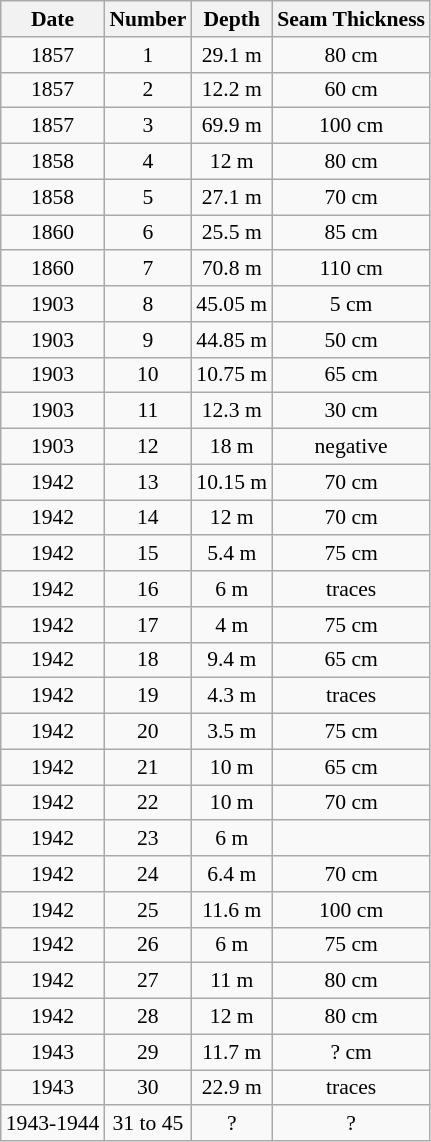<table class="wikitable alternance" style="font-size:90%; text-align:center;">
<tr>
<th>Date</th>
<th>Number</th>
<th>Depth</th>
<th>Seam Thickness</th>
</tr>
<tr>
<td>1857</td>
<td>1</td>
<td>29.1 m</td>
<td>80 cm</td>
</tr>
<tr>
<td>1857</td>
<td>2</td>
<td>12.2 m</td>
<td>60 cm</td>
</tr>
<tr>
<td>1857</td>
<td>3</td>
<td>69.9 m</td>
<td>100 cm</td>
</tr>
<tr>
<td>1858</td>
<td>4</td>
<td>12 m</td>
<td>80 cm</td>
</tr>
<tr>
<td>1858</td>
<td>5</td>
<td>27.1 m</td>
<td>70 cm</td>
</tr>
<tr>
<td>1860</td>
<td>6</td>
<td>25.5 m</td>
<td>85 cm</td>
</tr>
<tr>
<td>1860</td>
<td>7</td>
<td>70.8 m</td>
<td>110 cm</td>
</tr>
<tr>
<td>1903</td>
<td>8</td>
<td>45.05 m</td>
<td>5 cm</td>
</tr>
<tr>
<td>1903</td>
<td>9</td>
<td>44.85 m</td>
<td>50 cm</td>
</tr>
<tr>
<td>1903</td>
<td>10</td>
<td>10.75 m</td>
<td>65 cm</td>
</tr>
<tr>
<td>1903</td>
<td>11</td>
<td>12.3 m</td>
<td>30 cm</td>
</tr>
<tr>
<td>1903</td>
<td>12</td>
<td>18 m</td>
<td>negative</td>
</tr>
<tr>
<td>1942</td>
<td>13</td>
<td>10.15 m</td>
<td>70 cm</td>
</tr>
<tr>
<td>1942</td>
<td>14</td>
<td>12 m</td>
<td>70 cm</td>
</tr>
<tr>
<td>1942</td>
<td>15</td>
<td>5.4 m</td>
<td>75 cm</td>
</tr>
<tr>
<td>1942</td>
<td>16</td>
<td>6 m</td>
<td>traces</td>
</tr>
<tr>
<td>1942</td>
<td>17</td>
<td>4 m</td>
<td>75 cm</td>
</tr>
<tr>
<td>1942</td>
<td>18</td>
<td>9.4 m</td>
<td>65 cm</td>
</tr>
<tr>
<td>1942</td>
<td>19</td>
<td>4.3 m</td>
<td>traces</td>
</tr>
<tr>
<td>1942</td>
<td>20</td>
<td>3.5 m</td>
<td>75 cm</td>
</tr>
<tr>
<td>1942</td>
<td>21</td>
<td>10 m</td>
<td>65 cm</td>
</tr>
<tr>
<td>1942</td>
<td>22</td>
<td>10 m</td>
<td>70 cm</td>
</tr>
<tr>
<td>1942</td>
<td>23</td>
<td>6 m</td>
<td></td>
</tr>
<tr>
<td>1942</td>
<td>24</td>
<td>6.4 m</td>
<td>70 cm</td>
</tr>
<tr>
<td>1942</td>
<td>25</td>
<td>11.6 m</td>
<td>100 cm</td>
</tr>
<tr>
<td>1942</td>
<td>26</td>
<td>6 m</td>
<td>75 cm</td>
</tr>
<tr>
<td>1942</td>
<td>27</td>
<td>11 m</td>
<td>80 cm</td>
</tr>
<tr>
<td>1942</td>
<td>28</td>
<td>12 m</td>
<td>80 cm</td>
</tr>
<tr>
<td>1943</td>
<td>29</td>
<td>11.7 m</td>
<td>? cm</td>
</tr>
<tr>
<td>1943</td>
<td>30</td>
<td>22.9 m</td>
<td>traces</td>
</tr>
<tr>
<td>1943-1944</td>
<td>31 to 45</td>
<td>?</td>
<td>?</td>
</tr>
</table>
